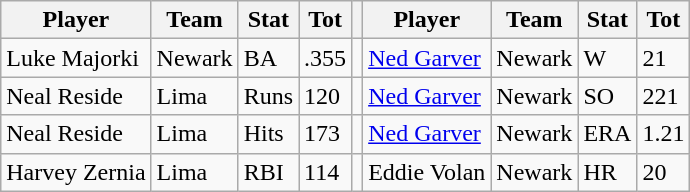<table class="wikitable">
<tr>
<th>Player</th>
<th>Team</th>
<th>Stat</th>
<th>Tot</th>
<th></th>
<th>Player</th>
<th>Team</th>
<th>Stat</th>
<th>Tot</th>
</tr>
<tr>
<td>Luke Majorki</td>
<td>Newark</td>
<td>BA</td>
<td>.355</td>
<td></td>
<td><a href='#'>Ned Garver</a></td>
<td>Newark</td>
<td>W</td>
<td>21</td>
</tr>
<tr>
<td>Neal Reside</td>
<td>Lima</td>
<td>Runs</td>
<td>120</td>
<td></td>
<td><a href='#'>Ned Garver</a></td>
<td>Newark</td>
<td>SO</td>
<td>221</td>
</tr>
<tr>
<td>Neal Reside</td>
<td>Lima</td>
<td>Hits</td>
<td>173</td>
<td></td>
<td><a href='#'>Ned Garver</a></td>
<td>Newark</td>
<td>ERA</td>
<td>1.21</td>
</tr>
<tr>
<td>Harvey Zernia</td>
<td>Lima</td>
<td>RBI</td>
<td>114</td>
<td></td>
<td>Eddie Volan</td>
<td>Newark</td>
<td>HR</td>
<td>20</td>
</tr>
</table>
